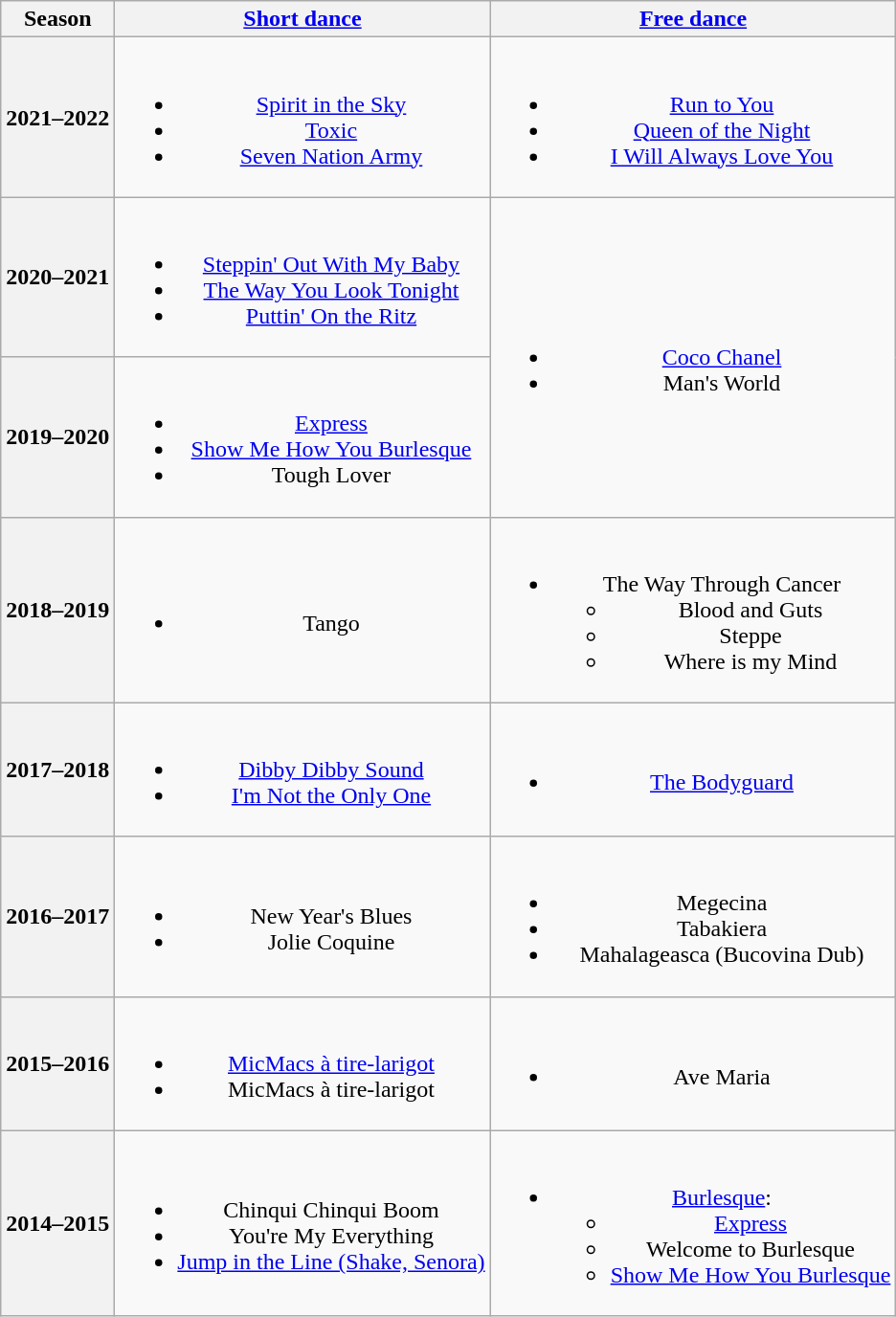<table class=wikitable style=text-align:center>
<tr>
<th>Season</th>
<th><a href='#'>Short dance</a></th>
<th><a href='#'>Free dance</a></th>
</tr>
<tr>
<th>2021–2022 <br> </th>
<td><br><ul><li><a href='#'>Spirit in the Sky</a> <br> </li><li><a href='#'>Toxic</a> <br> </li><li><a href='#'>Seven Nation Army</a> <br> </li></ul></td>
<td><br><ul><li><a href='#'>Run to You</a> <br> </li><li><a href='#'>Queen of the Night</a> <br> </li><li><a href='#'>I Will Always Love You</a> <br> </li></ul></td>
</tr>
<tr>
<th>2020–2021 <br> </th>
<td><br><ul><li> <a href='#'>Steppin' Out With My Baby</a> <br></li><li> <a href='#'>The Way You Look Tonight</a> <br> </li><li> <a href='#'>Puttin' On the Ritz</a> <br> </li></ul></td>
<td rowspan=2><br><ul><li><a href='#'>Coco Chanel</a> <br> </li><li>Man's World</li></ul></td>
</tr>
<tr>
<th>2019–2020 <br> </th>
<td><br><ul><li> <a href='#'>Express</a></li><li> <a href='#'>Show Me How You Burlesque</a></li><li> Tough Lover <br> </li></ul></td>
</tr>
<tr>
<th>2018–2019 <br> </th>
<td><br><ul><li>Tango</li></ul></td>
<td><br><ul><li>The Way Through Cancer<ul><li>Blood and Guts</li><li>Steppe <br> </li><li>Where is my Mind <br> </li></ul></li></ul></td>
</tr>
<tr>
<th>2017–2018</th>
<td><br><ul><li><a href='#'>Dibby Dibby Sound</a> <br></li><li><a href='#'>I'm Not the Only One</a> <br></li></ul></td>
<td><br><ul><li><a href='#'>The Bodyguard</a> <br></li></ul></td>
</tr>
<tr>
<th>2016–2017 <br> </th>
<td><br><ul><li> New Year's Blues</li><li> Jolie Coquine</li></ul></td>
<td><br><ul><li>Megecina</li><li>Tabakiera</li><li>Mahalageasca (Bucovina Dub)</li></ul></td>
</tr>
<tr>
<th>2015–2016 <br> </th>
<td><br><ul><li> <a href='#'>MicMacs à tire-larigot</a></li><li> MicMacs à tire-larigot</li></ul></td>
<td><br><ul><li>Ave Maria <br></li></ul></td>
</tr>
<tr>
<th>2014–2015 <br> </th>
<td><br><ul><li> Chinqui Chinqui Boom</li><li> You're My Everything</li><li> <a href='#'>Jump in the Line (Shake, Senora)</a></li></ul></td>
<td><br><ul><li><a href='#'>Burlesque</a>:<ul><li><a href='#'>Express</a> <br></li><li>Welcome to Burlesque <br></li><li><a href='#'>Show Me How You Burlesque</a> <br></li></ul></li></ul></td>
</tr>
</table>
